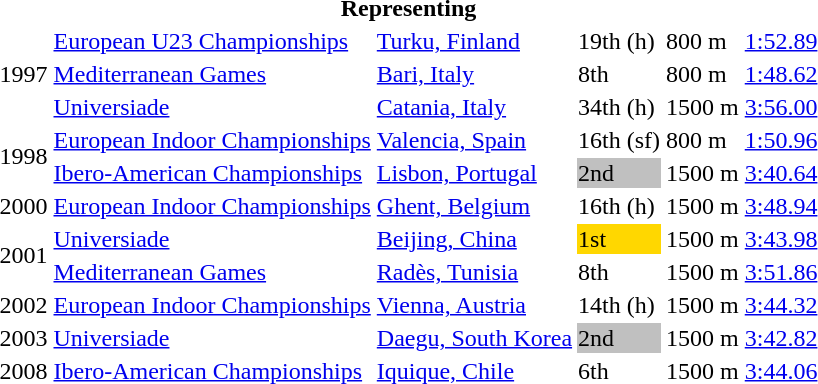<table>
<tr>
<th colspan="6">Representing </th>
</tr>
<tr>
<td rowspan=3>1997</td>
<td><a href='#'>European U23 Championships</a></td>
<td><a href='#'>Turku, Finland</a></td>
<td>19th (h)</td>
<td>800 m</td>
<td><a href='#'>1:52.89</a></td>
</tr>
<tr>
<td><a href='#'>Mediterranean Games</a></td>
<td><a href='#'>Bari, Italy</a></td>
<td>8th</td>
<td>800 m</td>
<td><a href='#'>1:48.62</a></td>
</tr>
<tr>
<td><a href='#'>Universiade</a></td>
<td><a href='#'>Catania, Italy</a></td>
<td>34th (h)</td>
<td>1500 m</td>
<td><a href='#'>3:56.00</a></td>
</tr>
<tr>
<td rowspan=2>1998</td>
<td><a href='#'>European Indoor Championships</a></td>
<td><a href='#'>Valencia, Spain</a></td>
<td>16th (sf)</td>
<td>800 m</td>
<td><a href='#'>1:50.96</a></td>
</tr>
<tr>
<td><a href='#'>Ibero-American Championships</a></td>
<td><a href='#'>Lisbon, Portugal</a></td>
<td bgcolor=silver>2nd</td>
<td>1500 m</td>
<td><a href='#'>3:40.64</a></td>
</tr>
<tr>
<td>2000</td>
<td><a href='#'>European Indoor Championships</a></td>
<td><a href='#'>Ghent, Belgium</a></td>
<td>16th (h)</td>
<td>1500 m</td>
<td><a href='#'>3:48.94</a></td>
</tr>
<tr>
<td rowspan=2>2001</td>
<td><a href='#'>Universiade</a></td>
<td><a href='#'>Beijing, China</a></td>
<td bgcolor=gold>1st</td>
<td>1500 m</td>
<td><a href='#'>3:43.98</a></td>
</tr>
<tr>
<td><a href='#'>Mediterranean Games</a></td>
<td><a href='#'>Radès, Tunisia</a></td>
<td>8th</td>
<td>1500 m</td>
<td><a href='#'>3:51.86</a></td>
</tr>
<tr>
<td>2002</td>
<td><a href='#'>European Indoor Championships</a></td>
<td><a href='#'>Vienna, Austria</a></td>
<td>14th (h)</td>
<td>1500 m</td>
<td><a href='#'>3:44.32</a></td>
</tr>
<tr>
<td>2003</td>
<td><a href='#'>Universiade</a></td>
<td><a href='#'>Daegu, South Korea</a></td>
<td bgcolor=silver>2nd</td>
<td>1500 m</td>
<td><a href='#'>3:42.82</a></td>
</tr>
<tr>
<td>2008</td>
<td><a href='#'>Ibero-American Championships</a></td>
<td><a href='#'>Iquique, Chile</a></td>
<td>6th</td>
<td>1500 m</td>
<td><a href='#'>3:44.06</a></td>
</tr>
</table>
